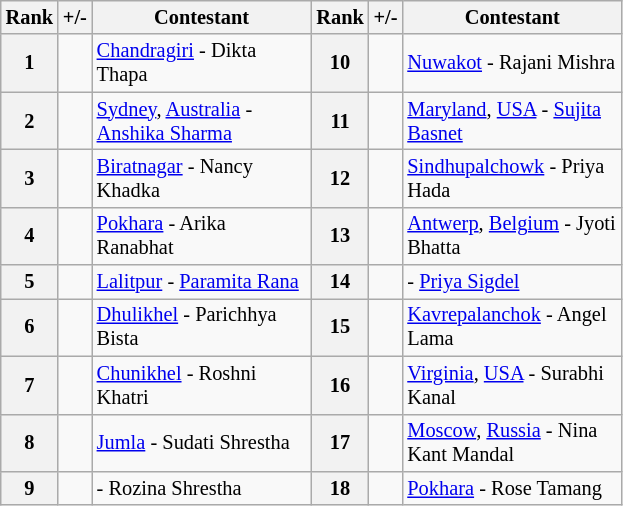<table class="wikitable" style="font-size: 85%">
<tr>
<th>Rank</th>
<th>+/-</th>
<th width="140px">Contestant</th>
<th>Rank</th>
<th>+/-</th>
<th width="140px">Contestant</th>
</tr>
<tr>
<th>1</th>
<td align=center></td>
<td> <a href='#'>Chandragiri</a> - Dikta Thapa</td>
<th>10</th>
<td align=center></td>
<td> <a href='#'>Nuwakot</a> - Rajani Mishra</td>
</tr>
<tr>
<th>2</th>
<td align=center></td>
<td> <a href='#'>Sydney</a>, <a href='#'>Australia</a> - <a href='#'>Anshika Sharma</a></td>
<th>11</th>
<td align=center></td>
<td> <a href='#'>Maryland</a>, <a href='#'>USA</a> - <a href='#'>Sujita Basnet</a></td>
</tr>
<tr>
<th>3</th>
<td align=center></td>
<td> <a href='#'>Biratnagar</a> - Nancy Khadka</td>
<th>12</th>
<td align=center></td>
<td> <a href='#'>Sindhupalchowk</a> - Priya Hada</td>
</tr>
<tr>
<th>4</th>
<td align=center></td>
<td> <a href='#'>Pokhara</a> - Arika Ranabhat</td>
<th>13</th>
<td align=center></td>
<td> <a href='#'>Antwerp</a>, <a href='#'>Belgium</a> - Jyoti Bhatta</td>
</tr>
<tr>
<th>5</th>
<td align=center></td>
<td> <a href='#'>Lalitpur</a> - <a href='#'>Paramita Rana</a></td>
<th>14</th>
<td align=center></td>
<td> - <a href='#'>Priya Sigdel</a></td>
</tr>
<tr>
<th>6</th>
<td align=center></td>
<td> <a href='#'>Dhulikhel</a> - Parichhya Bista</td>
<th>15</th>
<td align=center></td>
<td> <a href='#'>Kavrepalanchok</a> - Angel Lama</td>
</tr>
<tr>
<th>7</th>
<td align=center></td>
<td> <a href='#'>Chunikhel</a> - Roshni Khatri</td>
<th>16</th>
<td align=center></td>
<td> <a href='#'>Virginia</a>, <a href='#'>USA</a> - Surabhi Kanal</td>
</tr>
<tr>
<th>8</th>
<td align=center></td>
<td> <a href='#'>Jumla</a> - Sudati Shrestha</td>
<th>17</th>
<td align=center></td>
<td> <a href='#'>Moscow</a>, <a href='#'>Russia</a> - Nina Kant Mandal</td>
</tr>
<tr>
<th>9</th>
<td align=center></td>
<td> - Rozina Shrestha</td>
<th>18</th>
<td align=center></td>
<td> <a href='#'>Pokhara</a> - Rose Tamang</td>
</tr>
</table>
